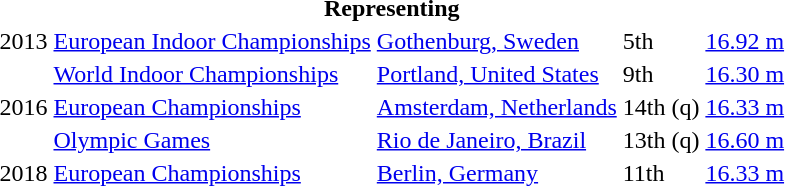<table>
<tr>
<th colspan="5">Representing </th>
</tr>
<tr>
<td>2013</td>
<td><a href='#'>European Indoor Championships</a></td>
<td><a href='#'>Gothenburg, Sweden</a></td>
<td>5th</td>
<td><a href='#'>16.92 m</a></td>
</tr>
<tr>
<td rowspan=3>2016</td>
<td><a href='#'>World Indoor Championships</a></td>
<td><a href='#'>Portland, United States</a></td>
<td>9th</td>
<td><a href='#'>16.30 m</a></td>
</tr>
<tr>
<td><a href='#'>European Championships</a></td>
<td><a href='#'>Amsterdam, Netherlands</a></td>
<td>14th (q)</td>
<td><a href='#'>16.33 m</a></td>
</tr>
<tr>
<td><a href='#'>Olympic Games</a></td>
<td><a href='#'>Rio de Janeiro, Brazil</a></td>
<td>13th (q)</td>
<td><a href='#'>16.60 m</a></td>
</tr>
<tr>
<td>2018</td>
<td><a href='#'>European Championships</a></td>
<td><a href='#'>Berlin, Germany</a></td>
<td>11th</td>
<td><a href='#'>16.33 m</a></td>
</tr>
</table>
